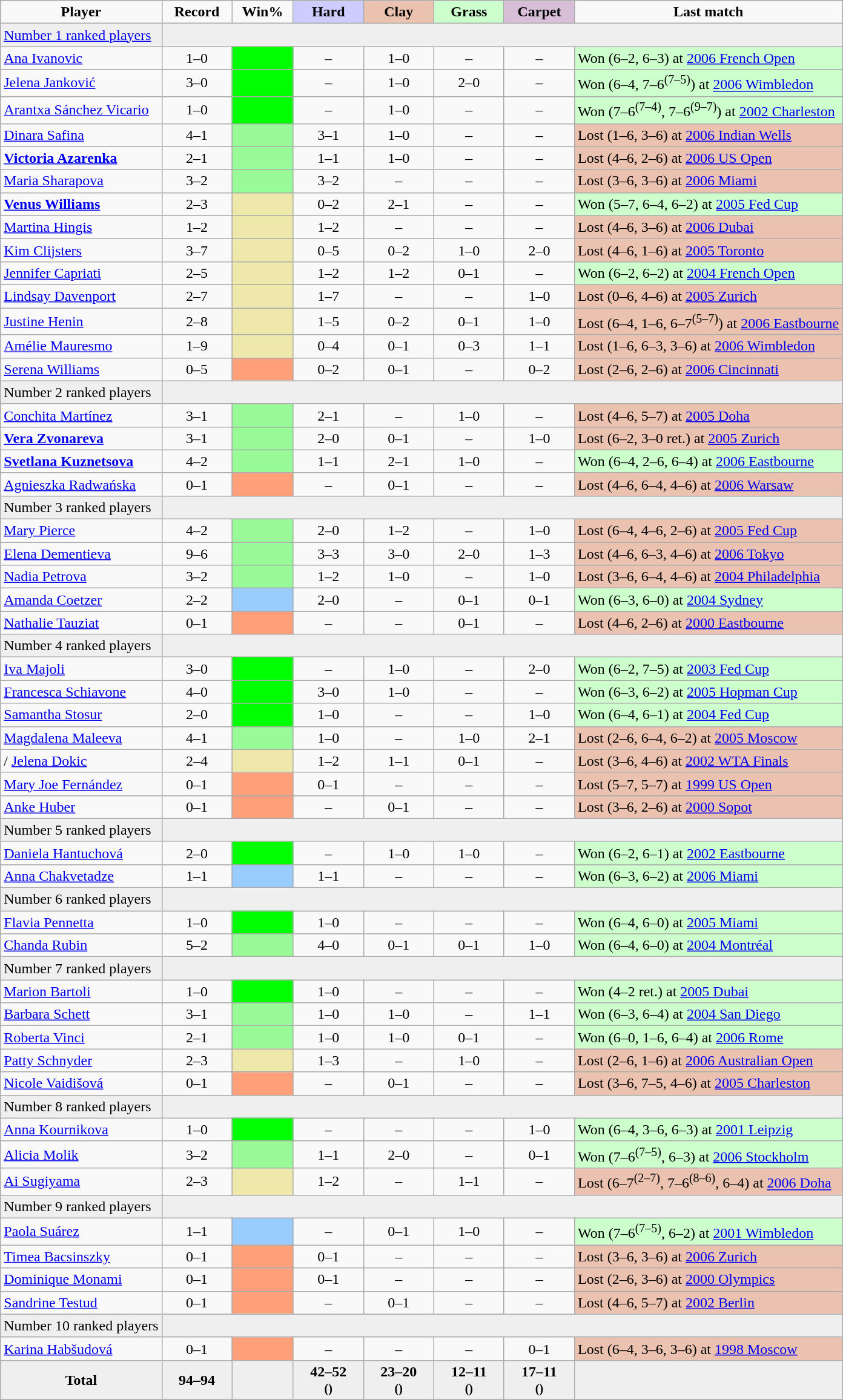<table class="sortable wikitable" style=text-align:center>
<tr>
<td><strong>Player</strong></td>
<td width=70><strong>Record</strong></td>
<td width=60><strong>Win%</strong></td>
<td width=70 bgcolor=CCCCFF><strong>Hard</strong></td>
<td width=70 bgcolor=EBC2AF><strong>Clay</strong></td>
<td width=70 bgcolor=CCFFCC><strong>Grass</strong></td>
<td width=70 bgcolor=thistle><strong>Carpet</strong></td>
<td><strong>Last match</strong></td>
</tr>
<tr bgcolor=efefef>
<td align=left><a href='#'>Number 1 ranked players</a></td>
<td colspan=7></td>
</tr>
<tr>
<td align=left> <a href='#'>Ana Ivanovic</a></td>
<td>1–0</td>
<td bgcolor=lime></td>
<td>–</td>
<td>1–0</td>
<td>–</td>
<td>–</td>
<td bgcolor=ccffcc align=left>Won (6–2, 6–3) at <a href='#'>2006 French Open</a></td>
</tr>
<tr>
<td align=left> <a href='#'>Jelena Janković</a></td>
<td>3–0</td>
<td bgcolor=lime></td>
<td>–</td>
<td>1–0</td>
<td>2–0</td>
<td>–</td>
<td bgcolor=ccffcc align=left>Won (6–4, 7–6<sup>(7–5)</sup>) at <a href='#'>2006 Wimbledon</a></td>
</tr>
<tr>
<td align=left> <a href='#'>Arantxa Sánchez Vicario</a></td>
<td>1–0</td>
<td bgcolor=lime></td>
<td>–</td>
<td>1–0</td>
<td>–</td>
<td>–</td>
<td bgcolor=ccffcc align=left>Won (7–6<sup>(7–4)</sup>, 7–6<sup>(9–7)</sup>) at <a href='#'>2002 Charleston</a></td>
</tr>
<tr>
<td align=left> <a href='#'>Dinara Safina</a></td>
<td>4–1</td>
<td bgcolor=#98fb98></td>
<td>3–1</td>
<td>1–0</td>
<td>–</td>
<td>–</td>
<td bgcolor=ebc2af align=left>Lost (1–6, 3–6) at <a href='#'>2006 Indian Wells</a></td>
</tr>
<tr>
<td align=left><strong> <a href='#'>Victoria Azarenka</a></strong></td>
<td>2–1</td>
<td bgcolor=#98fb98></td>
<td>1–1</td>
<td>1–0</td>
<td>–</td>
<td>–</td>
<td bgcolor=ebc2af align=left>Lost (4–6, 2–6) at <a href='#'>2006 US Open</a></td>
</tr>
<tr>
<td align=left> <a href='#'>Maria Sharapova</a></td>
<td>3–2</td>
<td bgcolor=#98fb98></td>
<td>3–2</td>
<td>–</td>
<td>–</td>
<td>–</td>
<td bgcolor=ebc2af align=left>Lost (3–6, 3–6) at <a href='#'>2006 Miami</a></td>
</tr>
<tr>
<td align=left><strong> <a href='#'>Venus Williams</a></strong></td>
<td>2–3</td>
<td bgcolor=eee8AA></td>
<td>0–2</td>
<td>2–1</td>
<td>–</td>
<td>–</td>
<td bgcolor=ccffcc align=left>Won (5–7, 6–4, 6–2) at <a href='#'>2005 Fed Cup</a></td>
</tr>
<tr>
<td align=left> <a href='#'>Martina Hingis</a></td>
<td>1–2</td>
<td bgcolor=eee8AA></td>
<td>1–2</td>
<td>–</td>
<td>–</td>
<td>–</td>
<td bgcolor=ebc2af align=left>Lost (4–6, 3–6) at <a href='#'>2006 Dubai</a></td>
</tr>
<tr>
<td align=left> <a href='#'>Kim Clijsters</a></td>
<td>3–7</td>
<td bgcolor=eee8AA></td>
<td>0–5</td>
<td>0–2</td>
<td>1–0</td>
<td>2–0</td>
<td bgcolor=ebc2af align=left>Lost (4–6, 1–6) at <a href='#'>2005 Toronto</a></td>
</tr>
<tr>
<td align=left> <a href='#'>Jennifer Capriati</a></td>
<td>2–5</td>
<td bgcolor=eee8AA></td>
<td>1–2</td>
<td>1–2</td>
<td>0–1</td>
<td>–</td>
<td bgcolor=ccffcc align=left>Won (6–2, 6–2) at <a href='#'>2004 French Open</a></td>
</tr>
<tr>
<td align=left> <a href='#'>Lindsay Davenport</a></td>
<td>2–7</td>
<td bgcolor=eee8AA></td>
<td>1–7</td>
<td>–</td>
<td>–</td>
<td>1–0</td>
<td bgcolor=ebc2af align=left>Lost (0–6, 4–6) at <a href='#'>2005 Zurich</a></td>
</tr>
<tr>
<td align=left> <a href='#'>Justine Henin</a></td>
<td>2–8</td>
<td bgcolor=eee8AA></td>
<td>1–5</td>
<td>0–2</td>
<td>0–1</td>
<td>1–0</td>
<td bgcolor=ebc2af align=left>Lost (6–4, 1–6, 6–7<sup>(5–7)</sup>) at <a href='#'>2006 Eastbourne</a></td>
</tr>
<tr>
<td align=left> <a href='#'>Amélie Mauresmo</a></td>
<td>1–9</td>
<td bgcolor=eee8AA></td>
<td>0–4</td>
<td>0–1</td>
<td>0–3</td>
<td>1–1</td>
<td bgcolor=ebc2af align=left>Lost (1–6, 6–3, 3–6) at <a href='#'>2006 Wimbledon</a></td>
</tr>
<tr>
<td align=left> <a href='#'>Serena Williams</a></td>
<td>0–5</td>
<td bgcolor=FFA07A></td>
<td>0–2</td>
<td>0–1</td>
<td>–</td>
<td>0–2</td>
<td bgcolor=ebc2af align=left>Lost (2–6, 2–6) at <a href='#'>2006 Cincinnati</a></td>
</tr>
<tr bgcolor=efefef>
<td align=left>Number 2 ranked players</td>
<td colspan=7></td>
</tr>
<tr>
<td align=left> <a href='#'>Conchita Martínez</a></td>
<td>3–1</td>
<td bgcolor=#98fb98></td>
<td>2–1</td>
<td>–</td>
<td>1–0</td>
<td>–</td>
<td bgcolor=ebc2af align=left>Lost (4–6, 5–7) at <a href='#'>2005 Doha</a></td>
</tr>
<tr>
<td align=left><strong> <a href='#'>Vera Zvonareva</a></strong></td>
<td>3–1</td>
<td bgcolor=#98fb98></td>
<td>2–0</td>
<td>0–1</td>
<td>–</td>
<td>1–0</td>
<td bgcolor=ebc2af align=left>Lost (6–2, 3–0 ret.) at <a href='#'>2005 Zurich</a></td>
</tr>
<tr>
<td align=left><strong> <a href='#'>Svetlana Kuznetsova</a></strong></td>
<td>4–2</td>
<td bgcolor=#98fb98></td>
<td>1–1</td>
<td>2–1</td>
<td>1–0</td>
<td>–</td>
<td bgcolor=ccffcc align=left>Won (6–4, 2–6, 6–4) at <a href='#'>2006 Eastbourne</a></td>
</tr>
<tr>
<td align=left> <a href='#'>Agnieszka Radwańska</a></td>
<td>0–1</td>
<td bgcolor=FFA07A></td>
<td>–</td>
<td>0–1</td>
<td>–</td>
<td>–</td>
<td bgcolor=ebc2af align=left>Lost (4–6, 6–4, 4–6) at <a href='#'>2006 Warsaw</a></td>
</tr>
<tr bgcolor=efefef>
<td align=left>Number 3 ranked players</td>
<td colspan=7></td>
</tr>
<tr>
<td align=left> <a href='#'>Mary Pierce</a></td>
<td>4–2</td>
<td bgcolor=#98fb98></td>
<td>2–0</td>
<td>1–2</td>
<td>–</td>
<td>1–0</td>
<td bgcolor=ebc2af align=left>Lost (6–4, 4–6, 2–6) at <a href='#'>2005 Fed Cup</a></td>
</tr>
<tr>
<td align=left> <a href='#'>Elena Dementieva</a></td>
<td>9–6</td>
<td bgcolor=#98fb98></td>
<td>3–3</td>
<td>3–0</td>
<td>2–0</td>
<td>1–3</td>
<td bgcolor=ebc2af align=left>Lost (4–6, 6–3, 4–6) at <a href='#'>2006 Tokyo</a></td>
</tr>
<tr>
<td align=left> <a href='#'>Nadia Petrova</a></td>
<td>3–2</td>
<td bgcolor=#98fb98></td>
<td>1–2</td>
<td>1–0</td>
<td>–</td>
<td>1–0</td>
<td bgcolor=ebc2af align=left>Lost (3–6, 6–4, 4–6) at <a href='#'>2004 Philadelphia</a></td>
</tr>
<tr>
<td align=left> <a href='#'>Amanda Coetzer</a></td>
<td>2–2</td>
<td bgcolor=99ccff></td>
<td>2–0</td>
<td>–</td>
<td>0–1</td>
<td>0–1</td>
<td bgcolor=ccffcc align=left>Won (6–3, 6–0) at <a href='#'>2004 Sydney</a></td>
</tr>
<tr>
<td align=left> <a href='#'>Nathalie Tauziat</a></td>
<td>0–1</td>
<td bgcolor=FFA07A></td>
<td>–</td>
<td>–</td>
<td>0–1</td>
<td>–</td>
<td bgcolor=ebc2af align=left>Lost (4–6, 2–6) at <a href='#'>2000 Eastbourne</a></td>
</tr>
<tr bgcolor=efefef>
<td align=left>Number 4 ranked players</td>
<td colspan=7></td>
</tr>
<tr>
<td align=left> <a href='#'>Iva Majoli</a></td>
<td>3–0</td>
<td bgcolor=lime></td>
<td>–</td>
<td>1–0</td>
<td>–</td>
<td>2–0</td>
<td bgcolor=ccffcc align=left>Won (6–2, 7–5) at <a href='#'>2003 Fed Cup</a></td>
</tr>
<tr>
<td align=left> <a href='#'>Francesca Schiavone</a></td>
<td>4–0</td>
<td bgcolor=lime></td>
<td>3–0</td>
<td>1–0</td>
<td>–</td>
<td>–</td>
<td bgcolor=ccffcc align=left>Won (6–3, 6–2) at <a href='#'>2005 Hopman Cup</a></td>
</tr>
<tr>
<td align=left> <a href='#'>Samantha Stosur</a></td>
<td>2–0</td>
<td bgcolor=lime></td>
<td>1–0</td>
<td>–</td>
<td>–</td>
<td>1–0</td>
<td bgcolor=ccffcc align=left>Won (6–4, 6–1) at <a href='#'>2004 Fed Cup</a></td>
</tr>
<tr>
<td align=left> <a href='#'>Magdalena Maleeva</a></td>
<td>4–1</td>
<td bgcolor=#98fb98></td>
<td>1–0</td>
<td>–</td>
<td>1–0</td>
<td>2–1</td>
<td bgcolor=ebc2af align=left>Lost (2–6, 6–4, 6–2) at <a href='#'>2005 Moscow</a></td>
</tr>
<tr>
<td align=left>/ <a href='#'>Jelena Dokic</a></td>
<td>2–4</td>
<td bgcolor=eee8AA></td>
<td>1–2</td>
<td>1–1</td>
<td>0–1</td>
<td>–</td>
<td bgcolor=ebc2af align=left>Lost (3–6, 4–6) at <a href='#'>2002 WTA Finals</a></td>
</tr>
<tr>
<td align=left> <a href='#'>Mary Joe Fernández</a></td>
<td>0–1</td>
<td bgcolor=FFA07A></td>
<td>0–1</td>
<td>–</td>
<td>–</td>
<td>–</td>
<td bgcolor=ebc2af align=left>Lost (5–7, 5–7) at <a href='#'>1999 US Open</a></td>
</tr>
<tr>
<td align=left> <a href='#'>Anke Huber</a></td>
<td>0–1</td>
<td bgcolor=FFA07A></td>
<td>–</td>
<td>0–1</td>
<td>–</td>
<td>–</td>
<td bgcolor=ebc2af align=left>Lost (3–6, 2–6) at <a href='#'>2000 Sopot</a></td>
</tr>
<tr bgcolor=efefef>
<td align=left>Number 5 ranked players</td>
<td colspan=7></td>
</tr>
<tr>
<td align=left> <a href='#'>Daniela Hantuchová</a></td>
<td>2–0</td>
<td bgcolor=lime></td>
<td>–</td>
<td>1–0</td>
<td>1–0</td>
<td>–</td>
<td bgcolor=ccffcc align=left>Won (6–2, 6–1) at <a href='#'>2002 Eastbourne</a></td>
</tr>
<tr>
<td align=left> <a href='#'>Anna Chakvetadze</a></td>
<td>1–1</td>
<td bgcolor=99ccff></td>
<td>1–1</td>
<td>–</td>
<td>–</td>
<td>–</td>
<td bgcolor=ccffcc align=left>Won (6–3, 6–2) at <a href='#'>2006 Miami</a></td>
</tr>
<tr bgcolor=efefef>
<td align=left>Number 6 ranked players</td>
<td colspan=7></td>
</tr>
<tr>
<td align=left> <a href='#'>Flavia Pennetta</a></td>
<td>1–0</td>
<td bgcolor=lime></td>
<td>1–0</td>
<td>–</td>
<td>–</td>
<td>–</td>
<td bgcolor=ccffcc align=left>Won (6–4, 6–0) at <a href='#'>2005 Miami</a></td>
</tr>
<tr>
<td align=left> <a href='#'>Chanda Rubin</a></td>
<td>5–2</td>
<td bgcolor=#98fb98></td>
<td>4–0</td>
<td>0–1</td>
<td>0–1</td>
<td>1–0</td>
<td bgcolor=ccffcc align=left>Won (6–4, 6–0) at <a href='#'>2004 Montréal</a></td>
</tr>
<tr bgcolor=efefef>
<td align=left>Number 7 ranked players</td>
<td colspan=7></td>
</tr>
<tr>
<td align=left> <a href='#'>Marion Bartoli</a></td>
<td>1–0</td>
<td bgcolor=lime></td>
<td>1–0</td>
<td>–</td>
<td>–</td>
<td>–</td>
<td bgcolor=ccffcc align=left>Won (4–2 ret.) at <a href='#'>2005 Dubai</a></td>
</tr>
<tr>
<td align=left> <a href='#'>Barbara Schett</a></td>
<td>3–1</td>
<td bgcolor=#98fb98></td>
<td>1–0</td>
<td>1–0</td>
<td>–</td>
<td>1–1</td>
<td bgcolor=ccffcc align=left>Won (6–3, 6–4) at <a href='#'>2004 San Diego</a></td>
</tr>
<tr>
<td align=left> <a href='#'>Roberta Vinci</a></td>
<td>2–1</td>
<td bgcolor=#98fb98></td>
<td>1–0</td>
<td>1–0</td>
<td>0–1</td>
<td>–</td>
<td bgcolor=ccffcc align=left>Won (6–0, 1–6, 6–4) at <a href='#'>2006 Rome</a></td>
</tr>
<tr>
<td align=left> <a href='#'>Patty Schnyder</a></td>
<td>2–3</td>
<td bgcolor=eee8AA></td>
<td>1–3</td>
<td>–</td>
<td>1–0</td>
<td>–</td>
<td bgcolor=ebc2af align=left>Lost (2–6, 1–6) at <a href='#'>2006 Australian Open</a></td>
</tr>
<tr>
<td align=left> <a href='#'>Nicole Vaidišová</a></td>
<td>0–1</td>
<td bgcolor=FFA07A></td>
<td>–</td>
<td>0–1</td>
<td>–</td>
<td>–</td>
<td bgcolor=ebc2af align=left>Lost (3–6, 7–5, 4–6) at <a href='#'>2005 Charleston</a></td>
</tr>
<tr bgcolor=efefef>
<td align=left>Number 8 ranked players</td>
<td colspan=7></td>
</tr>
<tr>
<td align=left> <a href='#'>Anna Kournikova</a></td>
<td>1–0</td>
<td bgcolor=lime></td>
<td>–</td>
<td>–</td>
<td>–</td>
<td>1–0</td>
<td bgcolor=ccffcc align=left>Won (6–4, 3–6, 6–3) at <a href='#'>2001 Leipzig</a></td>
</tr>
<tr>
<td align=left> <a href='#'>Alicia Molik</a></td>
<td>3–2</td>
<td bgcolor=#98fb98></td>
<td>1–1</td>
<td>2–0</td>
<td>–</td>
<td>0–1</td>
<td bgcolor=ccffcc align=left>Won (7–6<sup>(7–5)</sup>, 6–3) at <a href='#'>2006 Stockholm</a></td>
</tr>
<tr>
<td align=left> <a href='#'>Ai Sugiyama</a></td>
<td>2–3</td>
<td bgcolor=eee8AA></td>
<td>1–2</td>
<td>–</td>
<td>1–1</td>
<td>–</td>
<td bgcolor=ebc2af align=left>Lost (6–7<sup>(2–7)</sup>, 7–6<sup>(8–6)</sup>, 6–4) at <a href='#'>2006 Doha</a></td>
</tr>
<tr bgcolor=efefef>
<td align=left>Number 9 ranked players</td>
<td colspan=7></td>
</tr>
<tr>
<td align=left> <a href='#'>Paola Suárez</a></td>
<td>1–1</td>
<td bgcolor=99ccff></td>
<td>–</td>
<td>0–1</td>
<td>1–0</td>
<td>–</td>
<td bgcolor=ccffcc align=left>Won (7–6<sup>(7–5)</sup>, 6–2) at <a href='#'>2001 Wimbledon</a></td>
</tr>
<tr>
<td align=left> <a href='#'>Timea Bacsinszky</a></td>
<td>0–1</td>
<td bgcolor=FFA07A></td>
<td>0–1</td>
<td>–</td>
<td>–</td>
<td>–</td>
<td bgcolor=ebc2af align=left>Lost (3–6, 3–6) at <a href='#'>2006 Zurich</a></td>
</tr>
<tr>
<td align=left> <a href='#'>Dominique Monami</a></td>
<td>0–1</td>
<td bgcolor=FFA07A></td>
<td>0–1</td>
<td>–</td>
<td>–</td>
<td>–</td>
<td bgcolor=ebc2af align=left>Lost (2–6, 3–6) at <a href='#'>2000 Olympics</a></td>
</tr>
<tr>
<td align=left> <a href='#'>Sandrine Testud</a></td>
<td>0–1</td>
<td bgcolor=FFA07A></td>
<td>–</td>
<td>0–1</td>
<td>–</td>
<td>–</td>
<td bgcolor=ebc2af align=left>Lost (4–6, 5–7) at <a href='#'>2002 Berlin</a></td>
</tr>
<tr bgcolor=efefef>
<td align=left>Number 10 ranked players</td>
<td colspan=7></td>
</tr>
<tr>
<td align=left> <a href='#'>Karina Habšudová</a></td>
<td>0–1</td>
<td bgcolor=FFA07A></td>
<td>–</td>
<td>–</td>
<td>–</td>
<td>0–1</td>
<td bgcolor=ebc2af align=left>Lost (6–4, 3–6, 3–6) at <a href='#'>1998 Moscow</a></td>
</tr>
<tr class=sortbottom style=font-weight:bold;background:#efefef;>
<td>Total</td>
<td>94–94</td>
<td></td>
<td>42–52 <br> <small>()</small></td>
<td>23–20 <br> <small>()</small></td>
<td>12–11 <br> <small>()</small></td>
<td>17–11 <br> <small>()</small></td>
<td></td>
</tr>
</table>
